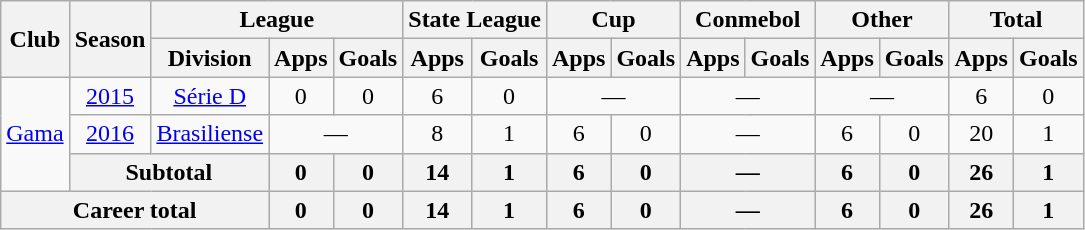<table class="wikitable" style="text-align: center;">
<tr>
<th rowspan="2">Club</th>
<th rowspan="2">Season</th>
<th colspan="3">League</th>
<th colspan="2">State League</th>
<th colspan="2">Cup</th>
<th colspan="2">Conmebol</th>
<th colspan="2">Other</th>
<th colspan="2">Total</th>
</tr>
<tr>
<th>Division</th>
<th>Apps</th>
<th>Goals</th>
<th>Apps</th>
<th>Goals</th>
<th>Apps</th>
<th>Goals</th>
<th>Apps</th>
<th>Goals</th>
<th>Apps</th>
<th>Goals</th>
<th>Apps</th>
<th>Goals</th>
</tr>
<tr>
<td rowspan=3 valign="center"><a href='#'>Gama</a></td>
<td><a href='#'>2015</a></td>
<td><a href='#'>Série D</a></td>
<td>0</td>
<td>0</td>
<td>6</td>
<td>0</td>
<td colspan="2">—</td>
<td colspan="2">—</td>
<td colspan="2">—</td>
<td>6</td>
<td>0</td>
</tr>
<tr>
<td><a href='#'>2016</a></td>
<td><a href='#'>Brasiliense</a></td>
<td colspan="2">—</td>
<td>8</td>
<td>1</td>
<td>6</td>
<td>0</td>
<td colspan="2">—</td>
<td>6</td>
<td>0</td>
<td>20</td>
<td>1</td>
</tr>
<tr>
<th colspan="2">Subtotal</th>
<th>0</th>
<th>0</th>
<th>14</th>
<th>1</th>
<th>6</th>
<th>0</th>
<th colspan="2">—</th>
<th>6</th>
<th>0</th>
<th>26</th>
<th>1</th>
</tr>
<tr>
<th colspan="3"><strong>Career total</strong></th>
<th>0</th>
<th>0</th>
<th>14</th>
<th>1</th>
<th>6</th>
<th>0</th>
<th colspan="2">—</th>
<th>6</th>
<th>0</th>
<th>26</th>
<th>1</th>
</tr>
</table>
